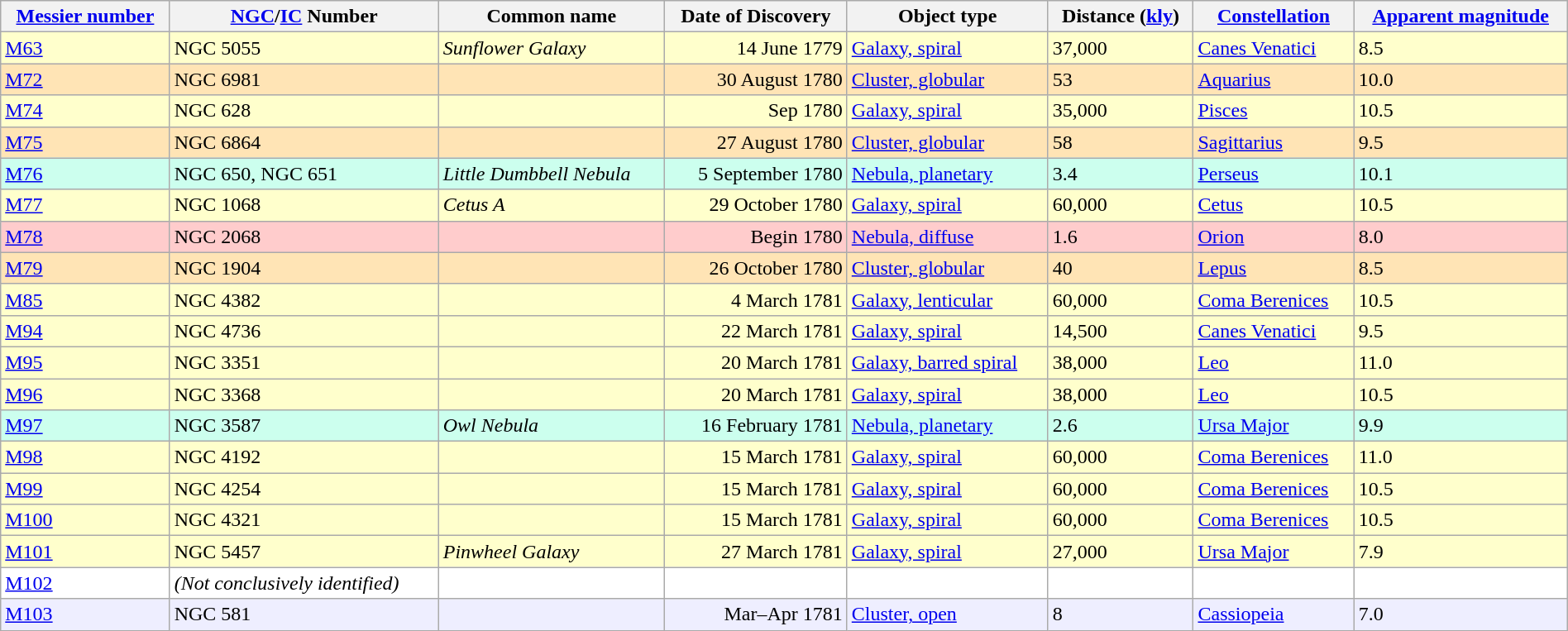<table class="wikitable sortable" style="width:100%">
<tr>
<th><a href='#'>Messier number</a></th>
<th><a href='#'>NGC</a>/<a href='#'>IC</a> Number</th>
<th>Common name</th>
<th>Date of Discovery</th>
<th>Object type</th>
<th>Distance (<a href='#'>kly</a>)</th>
<th><a href='#'>Constellation</a></th>
<th><a href='#'>Apparent magnitude</a></th>
</tr>
<tr style="background:#ffc;">
<td><a href='#'>M63</a></td>
<td>NGC 5055</td>
<td><em>Sunflower Galaxy</em></td>
<td style="text-align:right;">14 June 1779</td>
<td><a href='#'>Galaxy, spiral</a></td>
<td>37,000</td>
<td><a href='#'>Canes Venatici</a></td>
<td>8.5</td>
</tr>
<tr style="background:moccasin;">
<td><a href='#'>M72</a></td>
<td>NGC 6981</td>
<td> </td>
<td style="text-align:right;">30 August 1780</td>
<td><a href='#'>Cluster, globular</a></td>
<td>53</td>
<td><a href='#'>Aquarius</a></td>
<td>10.0</td>
</tr>
<tr style="background:#ffc;">
<td><a href='#'>M74</a></td>
<td>NGC 628</td>
<td> </td>
<td style="text-align:right;">Sep 1780</td>
<td><a href='#'>Galaxy, spiral</a></td>
<td>35,000</td>
<td><a href='#'>Pisces</a></td>
<td>10.5</td>
</tr>
<tr style="background:moccasin;">
<td><a href='#'>M75</a></td>
<td>NGC 6864</td>
<td> </td>
<td style="text-align:right;">27 August 1780</td>
<td><a href='#'>Cluster, globular</a></td>
<td>58</td>
<td><a href='#'>Sagittarius</a></td>
<td>9.5</td>
</tr>
<tr style="background:#cfe;">
<td><a href='#'>M76</a></td>
<td>NGC 650, NGC 651</td>
<td><em>Little Dumbbell Nebula</em></td>
<td style="text-align:right;">5 September 1780</td>
<td><a href='#'>Nebula, planetary</a></td>
<td>3.4</td>
<td><a href='#'>Perseus</a></td>
<td>10.1</td>
</tr>
<tr style="background:#ffc;">
<td><a href='#'>M77</a></td>
<td>NGC 1068</td>
<td><em>Cetus A</em></td>
<td style="text-align:right;">29 October 1780</td>
<td><a href='#'>Galaxy, spiral</a></td>
<td>60,000</td>
<td><a href='#'>Cetus</a></td>
<td>10.5</td>
</tr>
<tr style="background:#fcc;">
<td><a href='#'>M78</a></td>
<td>NGC 2068</td>
<td> </td>
<td style="text-align:right;">Begin 1780</td>
<td><a href='#'>Nebula, diffuse</a></td>
<td>1.6</td>
<td><a href='#'>Orion</a></td>
<td>8.0</td>
</tr>
<tr style="background:moccasin;">
<td><a href='#'>M79</a></td>
<td>NGC 1904</td>
<td> </td>
<td style="text-align:right;">26 October 1780</td>
<td><a href='#'>Cluster, globular</a></td>
<td>40</td>
<td><a href='#'>Lepus</a></td>
<td>8.5</td>
</tr>
<tr style="background:#ffc;">
<td><a href='#'>M85</a></td>
<td>NGC 4382</td>
<td> </td>
<td style="text-align:right;">4 March 1781</td>
<td><a href='#'>Galaxy, lenticular</a></td>
<td>60,000</td>
<td><a href='#'>Coma Berenices</a></td>
<td>10.5</td>
</tr>
<tr style="background:#ffc;">
<td><a href='#'>M94</a></td>
<td>NGC 4736</td>
<td> </td>
<td style="text-align:right;">22 March 1781</td>
<td><a href='#'>Galaxy, spiral</a></td>
<td>14,500</td>
<td><a href='#'>Canes Venatici</a></td>
<td>9.5</td>
</tr>
<tr style="background:#ffc;">
<td><a href='#'>M95</a></td>
<td>NGC 3351</td>
<td> </td>
<td style="text-align:right;">20 March 1781</td>
<td><a href='#'>Galaxy, barred spiral</a></td>
<td>38,000</td>
<td><a href='#'>Leo</a></td>
<td>11.0</td>
</tr>
<tr style="background:#ffc;">
<td><a href='#'>M96</a></td>
<td>NGC 3368</td>
<td> </td>
<td style="text-align:right;">20 March 1781</td>
<td><a href='#'>Galaxy, spiral</a></td>
<td>38,000</td>
<td><a href='#'>Leo</a></td>
<td>10.5</td>
</tr>
<tr style="background:#cfe;">
<td><a href='#'>M97</a></td>
<td>NGC 3587</td>
<td><em>Owl Nebula</em></td>
<td style="text-align:right;">16 February 1781</td>
<td><a href='#'>Nebula, planetary</a></td>
<td>2.6</td>
<td><a href='#'>Ursa Major</a></td>
<td>9.9</td>
</tr>
<tr style="background:#ffc;">
<td><a href='#'>M98</a></td>
<td>NGC 4192</td>
<td> </td>
<td style="text-align:right;">15 March 1781</td>
<td><a href='#'>Galaxy, spiral</a></td>
<td>60,000</td>
<td><a href='#'>Coma Berenices</a></td>
<td>11.0</td>
</tr>
<tr style="background:#ffc;">
<td><a href='#'>M99</a></td>
<td>NGC 4254</td>
<td> </td>
<td style="text-align:right;">15 March 1781</td>
<td><a href='#'>Galaxy, spiral</a></td>
<td>60,000</td>
<td><a href='#'>Coma Berenices</a></td>
<td>10.5</td>
</tr>
<tr style="background:#ffc;">
<td><a href='#'>M100</a></td>
<td>NGC 4321</td>
<td> </td>
<td style="text-align:right;">15 March 1781</td>
<td><a href='#'>Galaxy, spiral</a></td>
<td>60,000</td>
<td><a href='#'>Coma Berenices</a></td>
<td>10.5</td>
</tr>
<tr style="background:#ffc;">
<td><a href='#'>M101</a></td>
<td>NGC 5457</td>
<td><em>Pinwheel Galaxy</em></td>
<td style="text-align:right;">27 March 1781</td>
<td><a href='#'>Galaxy, spiral</a></td>
<td>27,000</td>
<td><a href='#'>Ursa Major</a></td>
<td>7.9</td>
</tr>
<tr style="background:#fff;">
<td><a href='#'>M102</a></td>
<td><em>(Not conclusively identified)</em></td>
<td> </td>
<td> </td>
<td> </td>
<td> </td>
<td> </td>
<td> </td>
</tr>
<tr style="background:#eef;">
<td><a href='#'>M103</a></td>
<td>NGC 581</td>
<td> </td>
<td style="text-align:right;">Mar–Apr 1781</td>
<td><a href='#'>Cluster, open</a></td>
<td>8</td>
<td><a href='#'>Cassiopeia</a></td>
<td>7.0</td>
</tr>
</table>
